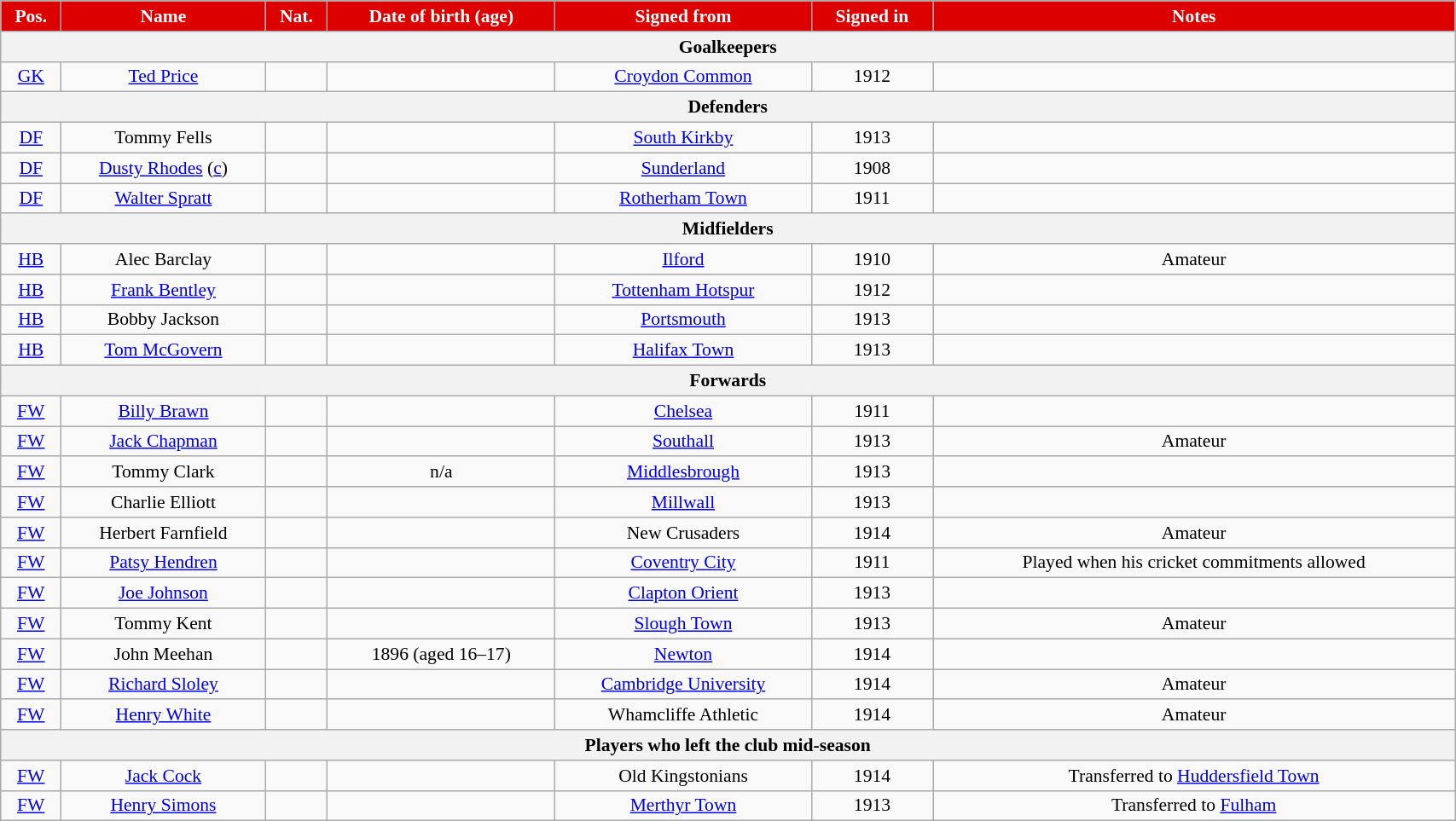<table class="wikitable"  style="text-align:center; font-size:90%; width:90%;">
<tr>
<th style="background:#d00; color:white; text-align:center;">Pos.</th>
<th style="background:#d00; color:white; text-align:center;">Name</th>
<th style="background:#d00; color:white; text-align:center;">Nat.</th>
<th style="background:#d00; color:white; text-align:center;">Date of birth (age)</th>
<th style="background:#d00; color:white; text-align:center;">Signed from</th>
<th style="background:#d00; color:white; text-align:center;">Signed in</th>
<th style="background:#d00; color:white; text-align:center;">Notes</th>
</tr>
<tr>
<th colspan="7">Goalkeepers</th>
</tr>
<tr>
<td><a href='#'>GK</a></td>
<td><a href='#'>Ted Price</a></td>
<td></td>
<td></td>
<td><a href='#'>Croydon Common</a></td>
<td>1912</td>
<td></td>
</tr>
<tr>
<th colspan="7">Defenders</th>
</tr>
<tr>
<td><a href='#'>DF</a></td>
<td>Tommy Fells</td>
<td></td>
<td></td>
<td><a href='#'>South Kirkby</a></td>
<td>1913</td>
<td></td>
</tr>
<tr>
<td><a href='#'>DF</a></td>
<td><a href='#'>Dusty Rhodes</a> (<a href='#'>c</a>)</td>
<td></td>
<td></td>
<td><a href='#'>Sunderland</a></td>
<td>1908</td>
<td></td>
</tr>
<tr>
<td><a href='#'>DF</a></td>
<td><a href='#'>Walter Spratt</a></td>
<td></td>
<td></td>
<td><a href='#'>Rotherham Town</a></td>
<td>1911</td>
<td></td>
</tr>
<tr>
<th colspan="7">Midfielders</th>
</tr>
<tr>
<td><a href='#'>HB</a></td>
<td>Alec Barclay</td>
<td></td>
<td></td>
<td><a href='#'>Ilford</a></td>
<td>1910</td>
<td>Amateur</td>
</tr>
<tr>
<td><a href='#'>HB</a></td>
<td><a href='#'>Frank Bentley</a></td>
<td></td>
<td></td>
<td><a href='#'>Tottenham Hotspur</a></td>
<td>1912</td>
<td></td>
</tr>
<tr>
<td><a href='#'>HB</a></td>
<td>Bobby Jackson</td>
<td></td>
<td></td>
<td><a href='#'>Portsmouth</a></td>
<td>1913</td>
<td></td>
</tr>
<tr>
<td><a href='#'>HB</a></td>
<td><a href='#'>Tom McGovern</a></td>
<td></td>
<td></td>
<td><a href='#'>Halifax Town</a></td>
<td>1913</td>
<td></td>
</tr>
<tr>
<th colspan="7">Forwards</th>
</tr>
<tr>
<td><a href='#'>FW</a></td>
<td><a href='#'>Billy Brawn</a></td>
<td></td>
<td></td>
<td><a href='#'>Chelsea</a></td>
<td>1911</td>
<td></td>
</tr>
<tr>
<td><a href='#'>FW</a></td>
<td><a href='#'>Jack Chapman</a></td>
<td></td>
<td></td>
<td><a href='#'>Southall</a></td>
<td>1913</td>
<td>Amateur</td>
</tr>
<tr>
<td><a href='#'>FW</a></td>
<td>Tommy Clark</td>
<td></td>
<td>n/a</td>
<td><a href='#'>Middlesbrough</a></td>
<td>1913</td>
<td></td>
</tr>
<tr>
<td><a href='#'>FW</a></td>
<td>Charlie Elliott</td>
<td></td>
<td></td>
<td><a href='#'>Millwall</a></td>
<td>1913</td>
<td></td>
</tr>
<tr>
<td><a href='#'>FW</a></td>
<td>Herbert Farnfield</td>
<td></td>
<td></td>
<td>New Crusaders</td>
<td>1914</td>
<td>Amateur</td>
</tr>
<tr>
<td><a href='#'>FW</a></td>
<td><a href='#'>Patsy Hendren</a></td>
<td></td>
<td></td>
<td><a href='#'>Coventry City</a></td>
<td>1911</td>
<td>Played when his cricket commitments allowed</td>
</tr>
<tr>
<td><a href='#'>FW</a></td>
<td><a href='#'>Joe Johnson</a></td>
<td></td>
<td></td>
<td><a href='#'>Clapton Orient</a></td>
<td>1913</td>
<td></td>
</tr>
<tr>
<td><a href='#'>FW</a></td>
<td>Tommy Kent</td>
<td></td>
<td></td>
<td><a href='#'>Slough Town</a></td>
<td>1913</td>
<td>Amateur</td>
</tr>
<tr>
<td><a href='#'>FW</a></td>
<td>John Meehan</td>
<td></td>
<td>1896 (aged 16–17)</td>
<td><a href='#'>Newton</a></td>
<td>1914</td>
<td></td>
</tr>
<tr>
<td><a href='#'>FW</a></td>
<td><a href='#'>Richard Sloley</a></td>
<td></td>
<td></td>
<td><a href='#'>Cambridge University</a></td>
<td>1914</td>
<td>Amateur</td>
</tr>
<tr>
<td><a href='#'>FW</a></td>
<td><a href='#'>Henry White</a></td>
<td></td>
<td></td>
<td>Whamcliffe Athletic</td>
<td>1914</td>
<td>Amateur</td>
</tr>
<tr>
<th colspan="7">Players who left the club mid-season</th>
</tr>
<tr>
<td><a href='#'>FW</a></td>
<td><a href='#'>Jack Cock</a></td>
<td></td>
<td></td>
<td>Old Kingstonians</td>
<td>1914</td>
<td>Transferred to <a href='#'>Huddersfield Town</a></td>
</tr>
<tr>
<td><a href='#'>FW</a></td>
<td><a href='#'>Henry Simons</a></td>
<td></td>
<td></td>
<td><a href='#'>Merthyr Town</a></td>
<td>1913</td>
<td>Transferred to <a href='#'>Fulham</a></td>
</tr>
</table>
